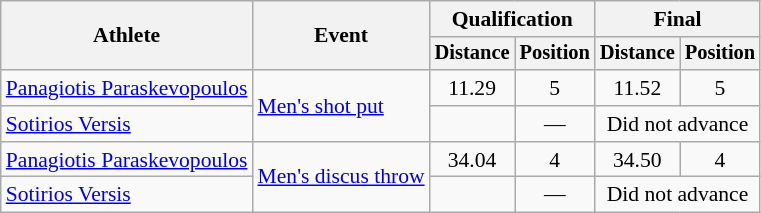<table class=wikitable style=font-size:90%;text-align:center>
<tr>
<th rowspan=2>Athlete</th>
<th rowspan=2>Event</th>
<th colspan=2>Qualification</th>
<th colspan=2>Final</th>
</tr>
<tr style=font-size:95%>
<th>Distance</th>
<th>Position</th>
<th>Distance</th>
<th>Position</th>
</tr>
<tr>
<td align=left><a href='#'>Panagiotis Paraskevopoulos</a></td>
<td align=left rowspan=2><a href='#'>Men's shot put</a></td>
<td>11.29</td>
<td>5</td>
<td>11.52</td>
<td>5</td>
</tr>
<tr>
<td align=left><a href='#'>Sotirios Versis</a></td>
<td></td>
<td>—</td>
<td colspan=2>Did not advance</td>
</tr>
<tr>
<td align=left><a href='#'>Panagiotis Paraskevopoulos</a></td>
<td align=left rowspan=2><a href='#'>Men's discus throw</a></td>
<td>34.04</td>
<td>4</td>
<td>34.50</td>
<td>4</td>
</tr>
<tr>
<td align=left><a href='#'>Sotirios Versis</a></td>
<td></td>
<td>—</td>
<td colspan=2>Did not advance</td>
</tr>
</table>
